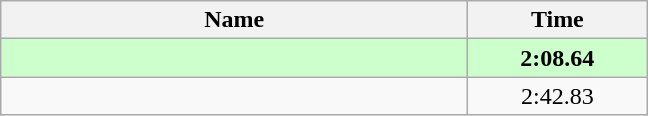<table class="wikitable" style="text-align:center;">
<tr>
<th style="width:19em">Name</th>
<th style="width:7em">Time</th>
</tr>
<tr bgcolor=ccffcc>
<td align=left><strong></strong></td>
<td><strong>2:08.64</strong></td>
</tr>
<tr>
<td align=left></td>
<td>2:42.83</td>
</tr>
</table>
